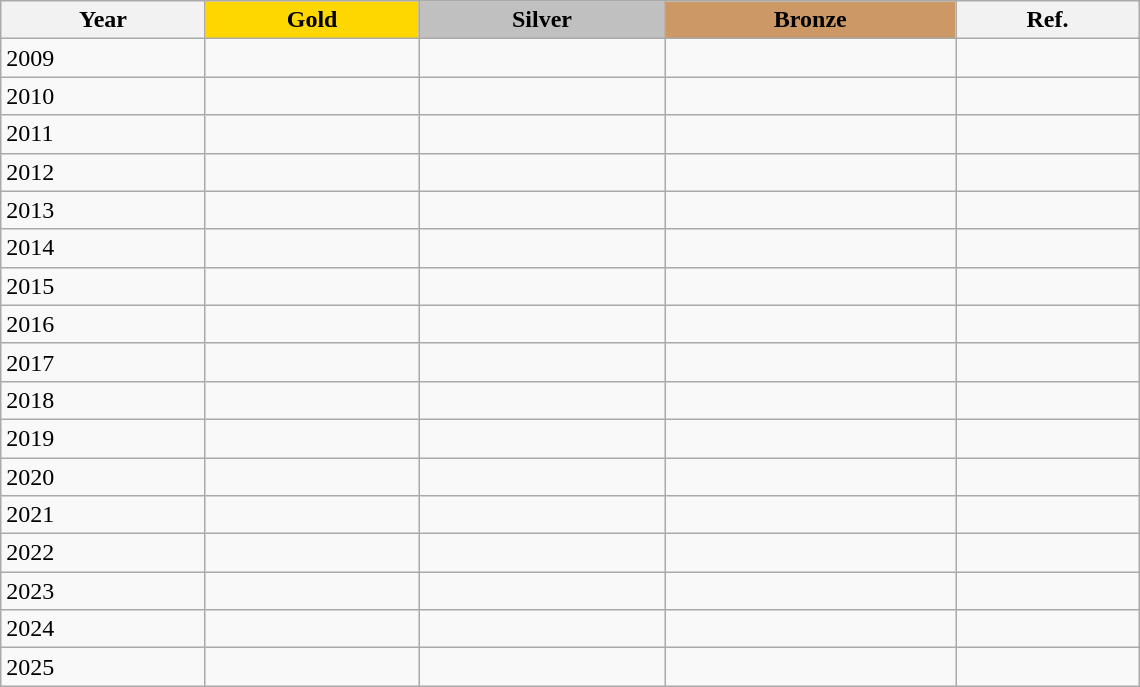<table class="wikitable sortable" style="width: 760px;">
<tr>
<th scope=col>Year</th>
<th scope=col style="background-color:Gold">Gold</th>
<th scope=col style="background-color:Silver">Silver</th>
<th scope=col style="background-color:#cc9966">Bronze</th>
<th class=unsortable>Ref.</th>
</tr>
<tr>
<td>2009</td>
<td></td>
<td></td>
<td></td>
<td></td>
</tr>
<tr>
<td>2010</td>
<td></td>
<td></td>
<td></td>
<td></td>
</tr>
<tr>
<td>2011</td>
<td></td>
<td></td>
<td></td>
<td></td>
</tr>
<tr>
<td>2012</td>
<td></td>
<td></td>
<td></td>
<td></td>
</tr>
<tr>
<td>2013</td>
<td></td>
<td></td>
<td></td>
<td></td>
</tr>
<tr>
<td>2014</td>
<td></td>
<td></td>
<td></td>
<td></td>
</tr>
<tr>
<td>2015</td>
<td></td>
<td></td>
<td></td>
<td></td>
</tr>
<tr>
<td>2016</td>
<td></td>
<td></td>
<td></td>
<td></td>
</tr>
<tr>
<td>2017</td>
<td></td>
<td></td>
<td></td>
<td></td>
</tr>
<tr>
<td>2018</td>
<td></td>
<td></td>
<td></td>
<td></td>
</tr>
<tr>
<td>2019</td>
<td></td>
<td></td>
<td></td>
<td></td>
</tr>
<tr>
<td>2020</td>
<td></td>
<td></td>
<td></td>
<td></td>
</tr>
<tr>
<td>2021</td>
<td></td>
<td></td>
<td></td>
<td></td>
</tr>
<tr>
<td>2022</td>
<td></td>
<td></td>
<td></td>
<td></td>
</tr>
<tr>
<td>2023</td>
<td></td>
<td></td>
<td></td>
<td></td>
</tr>
<tr>
<td>2024</td>
<td></td>
<td></td>
<td></td>
<td></td>
</tr>
<tr>
<td>2025</td>
<td></td>
<td></td>
<td></td>
<td></td>
</tr>
</table>
